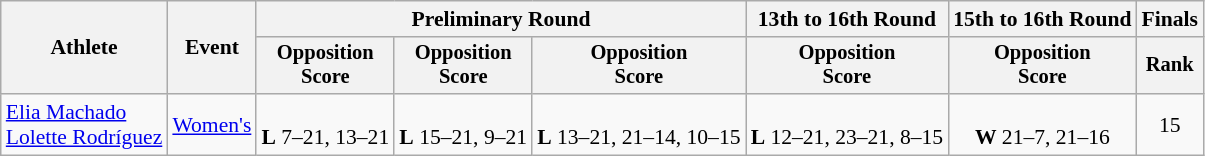<table class="wikitable" border="1" style="font-size:90%">
<tr>
<th rowspan=2>Athlete</th>
<th rowspan=2>Event</th>
<th colspan=3>Preliminary Round</th>
<th>13th to 16th Round</th>
<th>15th to 16th Round</th>
<th>Finals</th>
</tr>
<tr style="font-size:95%">
<th>Opposition<br>Score</th>
<th>Opposition<br>Score</th>
<th>Opposition<br>Score</th>
<th>Opposition<br>Score</th>
<th>Opposition<br>Score</th>
<th>Rank</th>
</tr>
<tr align=center>
<td align=left><a href='#'>Elia Machado</a><br><a href='#'>Lolette Rodríguez</a></td>
<td align=left><a href='#'>Women's</a></td>
<td> <br> <strong>L</strong> 7–21, 13–21</td>
<td> <br> <strong>L</strong> 15–21, 9–21</td>
<td> <br> <strong>L</strong> 13–21, 21–14, 10–15</td>
<td> <br> <strong>L</strong> 12–21, 23–21, 8–15</td>
<td> <br> <strong>W</strong> 21–7, 21–16</td>
<td>15</td>
</tr>
</table>
